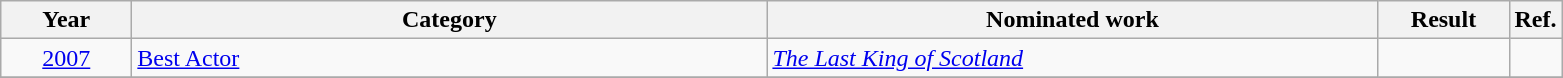<table class=wikitable>
<tr>
<th scope="col" style="width:5em;">Year</th>
<th scope="col" style="width:26em;">Category</th>
<th scope="col" style="width:25em;">Nominated work</th>
<th scope="col" style="width:5em;">Result</th>
<th>Ref.</th>
</tr>
<tr>
<td style="text-align:center;"><a href='#'>2007</a></td>
<td><a href='#'>Best Actor</a></td>
<td rowspan="1"><em><a href='#'>The Last King of Scotland</a></em></td>
<td></td>
<td rowspan="1"></td>
</tr>
<tr>
</tr>
</table>
